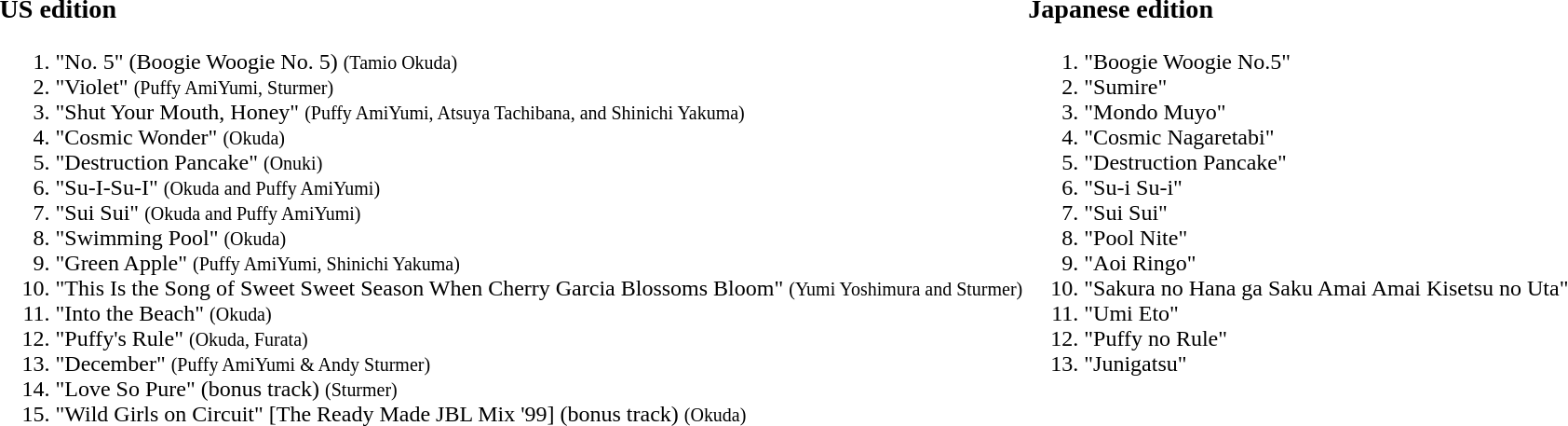<table>
<tr>
<td><br><h3>US edition</h3><ol><li>"No. 5" (Boogie Woogie No. 5) <small>(Tamio Okuda)</small></li><li>"Violet" <small>(Puffy AmiYumi, Sturmer)</small></li><li>"Shut Your Mouth, Honey" <small>(Puffy AmiYumi, Atsuya Tachibana, and Shinichi Yakuma)</small></li><li>"Cosmic Wonder" <small>(Okuda)</small></li><li>"Destruction Pancake" <small>(Onuki)</small></li><li>"Su-I-Su-I" <small>(Okuda and Puffy AmiYumi)</small></li><li>"Sui Sui" <small>(Okuda and Puffy AmiYumi)</small></li><li>"Swimming Pool" <small>(Okuda)</small></li><li>"Green Apple" <small>(Puffy AmiYumi, Shinichi Yakuma)</small></li><li>"This Is the Song of Sweet Sweet Season When Cherry Garcia Blossoms Bloom" <small>(Yumi Yoshimura and Sturmer)</small></li><li>"Into the Beach" <small>(Okuda)</small></li><li>"Puffy's Rule" <small>(Okuda, Furata)</small></li><li>"December" <small>(Puffy AmiYumi & Andy Sturmer)</small></li><li>"Love So Pure" (bonus track) <small>(Sturmer)</small></li><li>"Wild Girls on Circuit" [The Ready Made JBL Mix '99] (bonus track) <small>(Okuda)</small></li></ol></td>
<td valign="top"><br><h3>Japanese edition</h3><ol><li>"Boogie Woogie No.5"</li><li>"Sumire"</li><li>"Mondo Muyo"</li><li>"Cosmic Nagaretabi"</li><li>"Destruction Pancake"</li><li>"Su-i Su-i"</li><li>"Sui Sui"</li><li>"Pool Nite"</li><li>"Aoi Ringo"</li><li>"Sakura no Hana ga Saku Amai Amai Kisetsu no Uta"</li><li>"Umi Eto"</li><li>"Puffy no Rule"</li><li>"Junigatsu"</li></ol></td>
</tr>
</table>
